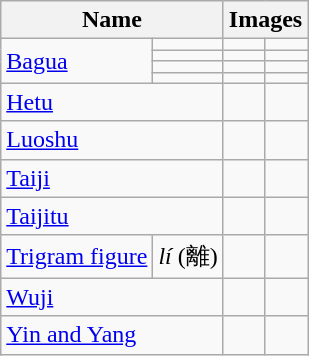<table class="wikitable sortable mw-collapsible">
<tr>
<th colspan="2">Name</th>
<th colspan="2">Images</th>
</tr>
<tr>
<td rowspan="4"><a href='#'>Bagua</a></td>
<td></td>
<td></td>
<td></td>
</tr>
<tr>
<td></td>
<td></td>
<td></td>
</tr>
<tr>
<td></td>
<td></td>
<td></td>
</tr>
<tr>
<td></td>
<td></td>
<td></td>
</tr>
<tr>
<td colspan="2"><a href='#'>Hetu</a></td>
<td></td>
<td></td>
</tr>
<tr>
<td colspan="2"><a href='#'>Luoshu</a></td>
<td></td>
<td></td>
</tr>
<tr>
<td colspan="2"><a href='#'>Taiji</a></td>
<td></td>
<td></td>
</tr>
<tr>
<td colspan="2"><a href='#'>Taijitu</a></td>
<td></td>
<td></td>
</tr>
<tr>
<td><a href='#'>Trigram figure</a></td>
<td><em>lí</em> (離)</td>
<td></td>
<td></td>
</tr>
<tr>
<td colspan="2"><a href='#'>Wuji</a></td>
<td></td>
<td></td>
</tr>
<tr>
<td colspan="2"><a href='#'>Yin and Yang</a></td>
<td></td>
<td></td>
</tr>
</table>
